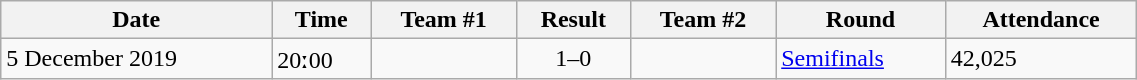<table class="wikitable" style="text-align: left;" width="60%">
<tr>
<th>Date</th>
<th>Time</th>
<th>Team #1</th>
<th>Result</th>
<th>Team #2</th>
<th>Round</th>
<th>Attendance</th>
</tr>
<tr>
<td>5 December 2019</td>
<td>20ː00</td>
<td></td>
<td style="text-align:center;">1–0</td>
<td></td>
<td><a href='#'>Semifinals</a></td>
<td>42,025</td>
</tr>
</table>
